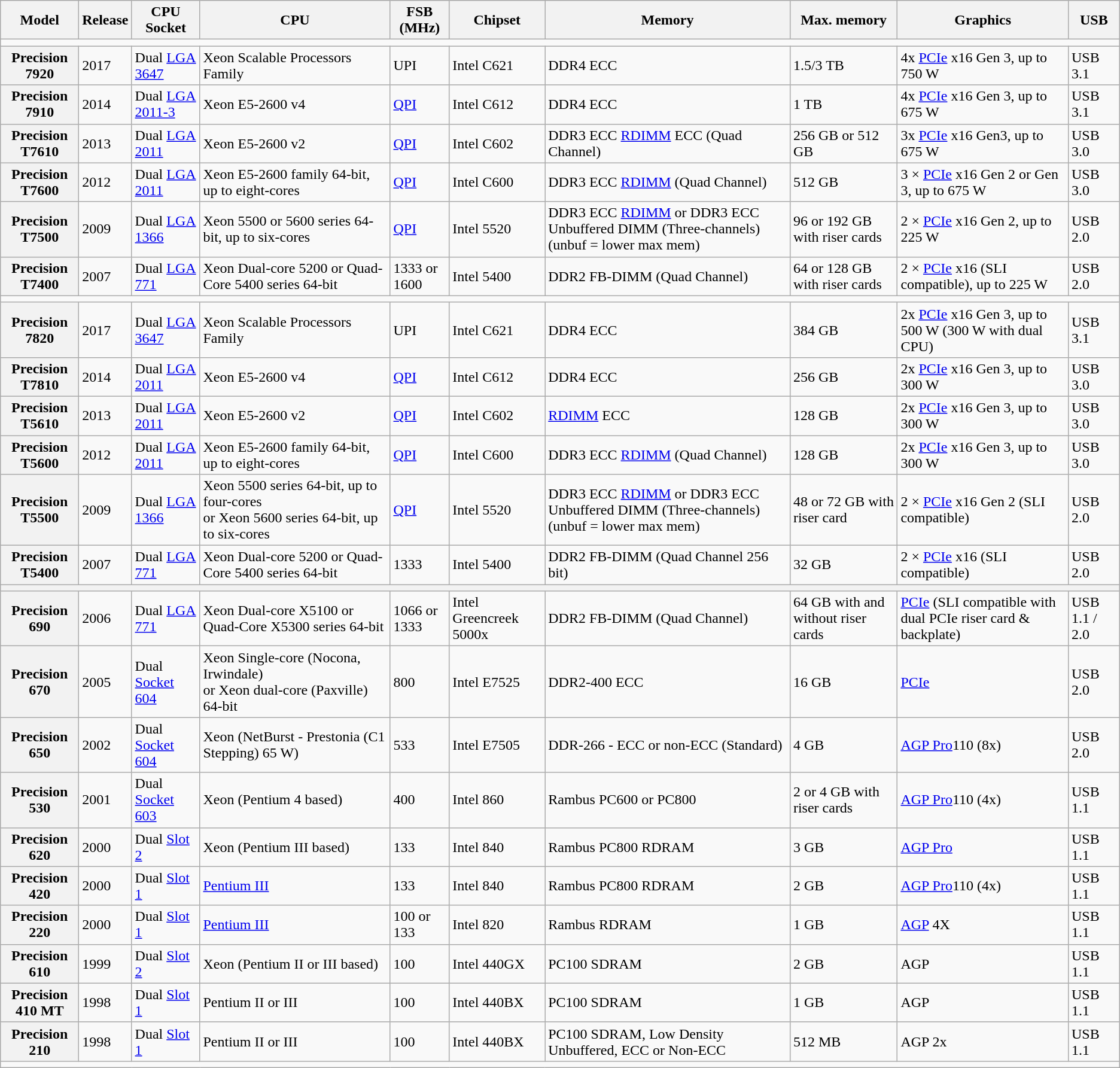<table class="wikitable">
<tr>
<th style="width:7%">Model</th>
<th>Release</th>
<th>CPU Socket</th>
<th style="width:17%">CPU</th>
<th>FSB (MHz)</th>
<th>Chipset</th>
<th>Memory</th>
<th>Max. memory</th>
<th>Graphics</th>
<th>USB</th>
</tr>
<tr>
<td colspan="10"></td>
</tr>
<tr>
<th>Precision 7920</th>
<td>2017</td>
<td>Dual <a href='#'>LGA 3647</a></td>
<td>Xeon Scalable Processors Family</td>
<td>UPI</td>
<td>Intel C621</td>
<td>DDR4 ECC</td>
<td>1.5/3 TB</td>
<td>4x <a href='#'>PCIe</a> x16 Gen 3, up to 750 W</td>
<td>USB 3.1</td>
</tr>
<tr>
<th>Precision 7910</th>
<td>2014</td>
<td>Dual <a href='#'>LGA 2011-3</a></td>
<td>Xeon E5-2600 v4</td>
<td><a href='#'>QPI</a></td>
<td>Intel C612</td>
<td>DDR4 ECC</td>
<td>1 TB</td>
<td>4x <a href='#'>PCIe</a> x16 Gen 3, up to 675 W</td>
<td>USB 3.1</td>
</tr>
<tr>
<th>Precision T7610</th>
<td>2013</td>
<td>Dual <a href='#'>LGA 2011</a></td>
<td>Xeon E5-2600 v2</td>
<td><a href='#'>QPI</a></td>
<td>Intel C602</td>
<td>DDR3 ECC <a href='#'>RDIMM</a> ECC (Quad Channel)</td>
<td>256 GB or 512 GB</td>
<td>3x <a href='#'>PCIe</a> x16 Gen3, up to 675 W</td>
<td>USB 3.0</td>
</tr>
<tr>
<th>Precision T7600</th>
<td>2012</td>
<td>Dual <a href='#'>LGA 2011</a></td>
<td>Xeon E5-2600 family 64-bit, up to eight-cores</td>
<td><a href='#'>QPI</a></td>
<td>Intel C600</td>
<td>DDR3 ECC <a href='#'>RDIMM</a> (Quad Channel)</td>
<td>512 GB</td>
<td>3 × <a href='#'>PCIe</a> x16 Gen 2 or Gen 3, up to 675 W</td>
<td>USB 3.0</td>
</tr>
<tr>
<th>Precision T7500</th>
<td>2009</td>
<td>Dual <a href='#'>LGA 1366</a> </td>
<td>Xeon 5500 or 5600 series 64-bit, up to six-cores</td>
<td><a href='#'>QPI</a></td>
<td>Intel 5520</td>
<td>DDR3 ECC <a href='#'>RDIMM</a> or DDR3 ECC Unbuffered DIMM (Three-channels) (unbuf = lower max mem)</td>
<td>96 or 192 GB with riser cards</td>
<td>2 × <a href='#'>PCIe</a> x16 Gen 2, up to 225 W</td>
<td>USB 2.0</td>
</tr>
<tr>
<th>Precision T7400</th>
<td>2007</td>
<td>Dual <a href='#'>LGA 771</a></td>
<td>Xeon Dual-core 5200 or Quad-Core 5400 series 64-bit</td>
<td>1333 or 1600</td>
<td>Intel 5400</td>
<td>DDR2 FB-DIMM (Quad Channel)</td>
<td>64 or 128 GB with riser cards</td>
<td>2 × <a href='#'>PCIe</a> x16 (SLI compatible), up to 225 W</td>
<td>USB 2.0</td>
</tr>
<tr>
<td colspan="10"></td>
</tr>
<tr>
<th>Precision 7820</th>
<td>2017</td>
<td>Dual <a href='#'>LGA 3647</a></td>
<td>Xeon Scalable Processors Family</td>
<td>UPI</td>
<td>Intel C621</td>
<td>DDR4 ECC</td>
<td>384 GB</td>
<td>2x <a href='#'>PCIe</a> x16 Gen 3, up to 500 W (300 W with dual CPU)</td>
<td>USB 3.1</td>
</tr>
<tr>
<th>Precision T7810</th>
<td>2014</td>
<td>Dual <a href='#'>LGA 2011</a></td>
<td>Xeon E5-2600 v4</td>
<td><a href='#'>QPI</a></td>
<td>Intel C612</td>
<td>DDR4 ECC</td>
<td>256 GB</td>
<td>2x <a href='#'>PCIe</a> x16 Gen 3, up to 300 W</td>
<td>USB 3.0</td>
</tr>
<tr>
<th>Precision T5610</th>
<td>2013</td>
<td>Dual <a href='#'>LGA 2011</a></td>
<td>Xeon E5-2600 v2</td>
<td><a href='#'>QPI</a></td>
<td>Intel C602</td>
<td><a href='#'>RDIMM</a> ECC</td>
<td>128 GB</td>
<td>2x <a href='#'>PCIe</a> x16 Gen 3, up to 300 W</td>
<td>USB 3.0</td>
</tr>
<tr>
<th>Precision T5600</th>
<td>2012</td>
<td>Dual <a href='#'>LGA 2011</a></td>
<td>Xeon E5-2600 family 64-bit, up to eight-cores</td>
<td><a href='#'>QPI</a></td>
<td>Intel C600</td>
<td>DDR3 ECC <a href='#'>RDIMM</a> (Quad Channel)</td>
<td>128 GB</td>
<td>2x <a href='#'>PCIe</a> x16 Gen 3, up to 300 W</td>
<td>USB 3.0</td>
</tr>
<tr>
<th>Precision T5500</th>
<td>2009</td>
<td>Dual <a href='#'>LGA 1366</a> </td>
<td>Xeon 5500 series 64-bit, up to four-cores<br>or Xeon 5600 series 64-bit, up to six-cores</td>
<td><a href='#'>QPI</a></td>
<td>Intel 5520</td>
<td>DDR3 ECC <a href='#'>RDIMM</a> or DDR3 ECC Unbuffered DIMM (Three-channels) (unbuf = lower max mem)</td>
<td>48 or 72 GB with riser card</td>
<td>2 × <a href='#'>PCIe</a> x16 Gen 2 (SLI compatible)</td>
<td>USB 2.0</td>
</tr>
<tr>
<th>Precision T5400</th>
<td>2007</td>
<td>Dual <a href='#'>LGA 771</a></td>
<td>Xeon Dual-core 5200 or Quad-Core 5400 series 64-bit</td>
<td>1333</td>
<td>Intel 5400</td>
<td>DDR2 FB-DIMM (Quad Channel 256 bit)</td>
<td>32 GB</td>
<td>2 × <a href='#'>PCIe</a> x16 (SLI compatible)</td>
<td>USB 2.0</td>
</tr>
<tr>
<th colspan="10"></th>
</tr>
<tr>
<th>Precision 690</th>
<td>2006</td>
<td>Dual <a href='#'>LGA 771</a></td>
<td>Xeon Dual-core X5100 or Quad-Core X5300 series 64-bit</td>
<td>1066 or 1333</td>
<td>Intel Greencreek 5000x</td>
<td>DDR2 FB-DIMM (Quad Channel)</td>
<td>64 GB with and without riser cards</td>
<td><a href='#'>PCIe</a> (SLI compatible with dual PCIe riser card & backplate)</td>
<td>USB 1.1 / 2.0</td>
</tr>
<tr>
<th>Precision 670</th>
<td>2005</td>
<td>Dual <a href='#'>Socket 604</a></td>
<td>Xeon Single-core (Nocona, Irwindale) <br>or Xeon dual-core (Paxville) 64-bit</td>
<td>800</td>
<td>Intel E7525</td>
<td>DDR2-400 ECC</td>
<td>16 GB</td>
<td><a href='#'>PCIe</a></td>
<td>USB 2.0</td>
</tr>
<tr>
<th>Precision 650</th>
<td>2002</td>
<td>Dual <a href='#'>Socket 604</a></td>
<td>Xeon (NetBurst - Prestonia (C1 Stepping) 65 W)</td>
<td>533</td>
<td>Intel E7505</td>
<td>DDR-266 - ECC or non-ECC (Standard)</td>
<td>4 GB</td>
<td><a href='#'>AGP Pro</a>110 (8x)</td>
<td>USB 2.0</td>
</tr>
<tr>
<th>Precision 530</th>
<td>2001</td>
<td>Dual <a href='#'>Socket 603</a></td>
<td>Xeon (Pentium 4 based)</td>
<td>400</td>
<td>Intel 860</td>
<td>Rambus PC600 or PC800</td>
<td>2 or 4 GB with riser cards</td>
<td><a href='#'>AGP Pro</a>110 (4x)</td>
<td>USB 1.1</td>
</tr>
<tr>
<th>Precision 620</th>
<td>2000</td>
<td>Dual <a href='#'>Slot 2</a></td>
<td>Xeon (Pentium III based)</td>
<td>133</td>
<td>Intel 840</td>
<td>Rambus PC800 RDRAM</td>
<td>3 GB</td>
<td><a href='#'>AGP Pro</a></td>
<td>USB 1.1</td>
</tr>
<tr>
<th>Precision 420</th>
<td>2000</td>
<td>Dual <a href='#'>Slot 1</a></td>
<td><a href='#'>Pentium III</a></td>
<td>133</td>
<td>Intel 840</td>
<td>Rambus PC800 RDRAM</td>
<td>2 GB</td>
<td><a href='#'>AGP Pro</a>110 (4x)</td>
<td>USB 1.1</td>
</tr>
<tr>
<th>Precision 220</th>
<td>2000</td>
<td>Dual <a href='#'>Slot 1</a></td>
<td><a href='#'>Pentium III</a></td>
<td>100 or 133</td>
<td>Intel 820</td>
<td>Rambus RDRAM</td>
<td>1 GB</td>
<td><a href='#'>AGP</a> 4X</td>
<td>USB 1.1</td>
</tr>
<tr>
<th>Precision 610</th>
<td>1999</td>
<td>Dual <a href='#'>Slot 2</a></td>
<td>Xeon (Pentium II or III based)</td>
<td>100</td>
<td>Intel 440GX</td>
<td>PC100 SDRAM</td>
<td>2 GB</td>
<td>AGP</td>
<td>USB 1.1</td>
</tr>
<tr>
<th>Precision 410 MT</th>
<td>1998</td>
<td>Dual <a href='#'>Slot 1</a></td>
<td>Pentium II or III</td>
<td>100</td>
<td>Intel 440BX</td>
<td>PC100 SDRAM</td>
<td>1 GB</td>
<td>AGP</td>
<td>USB 1.1</td>
</tr>
<tr>
<th>Precision 210</th>
<td>1998</td>
<td>Dual <a href='#'>Slot 1</a></td>
<td>Pentium II or III</td>
<td>100</td>
<td>Intel 440BX</td>
<td>PC100 SDRAM, Low Density Unbuffered, ECC or Non-ECC</td>
<td>512 MB</td>
<td>AGP 2x</td>
<td>USB 1.1</td>
</tr>
<tr>
<td colspan="10"></td>
</tr>
</table>
